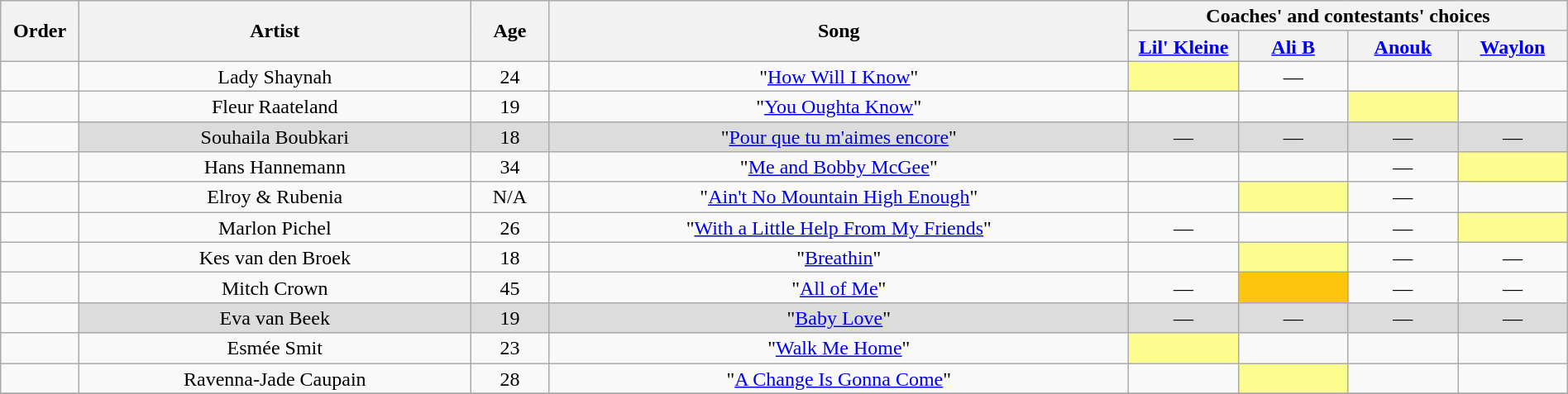<table class="wikitable" style="text-align:center; line-height:17px; width:100%;">
<tr>
<th rowspan="2" scope="col" style="width:05%;">Order</th>
<th rowspan="2" scope="col" style="width:25%;">Artist</th>
<th rowspan="2" scope="col" style="width:05%;">Age</th>
<th rowspan="2" scope="col" style="width:37%;">Song</th>
<th colspan="4">Coaches' and contestants' choices</th>
</tr>
<tr>
<th style="width:07%;"><a href='#'>Lil' Kleine</a></th>
<th nowrap="" style="width:07%;"><a href='#'>Ali B</a></th>
<th style="width:07%;"><a href='#'>Anouk</a></th>
<th style="width:07%;"><a href='#'>Waylon</a></th>
</tr>
<tr>
<td></td>
<td>Lady Shaynah</td>
<td>24</td>
<td>"<a href='#'>How Will I Know</a>"</td>
<td style="background:#fdfc8f;"></td>
<td>—</td>
<td><strong></strong></td>
<td><strong></strong></td>
</tr>
<tr>
<td></td>
<td>Fleur Raateland</td>
<td>19</td>
<td>"<a href='#'>You Oughta Know</a>"</td>
<td><strong></strong></td>
<td><strong></strong></td>
<td style="background:#fdfc8f;"></td>
<td><strong></strong></td>
</tr>
<tr>
<td></td>
<td style="background:#DCDCDC;">Souhaila Boubkari</td>
<td style="background:#DCDCDC;">18</td>
<td style="background:#DCDCDC;">"<a href='#'>Pour que tu m'aimes encore</a>"</td>
<td style="background:#DCDCDC;">—</td>
<td style="background:#DCDCDC;">—</td>
<td style="background:#DCDCDC;">—</td>
<td style="background:#DCDCDC;">—</td>
</tr>
<tr>
<td></td>
<td>Hans Hannemann</td>
<td>34</td>
<td>"<a href='#'>Me and Bobby McGee</a>"</td>
<td><strong></strong></td>
<td><strong></strong></td>
<td>—</td>
<td style="background:#fdfc8f;"></td>
</tr>
<tr>
<td></td>
<td>Elroy & Rubenia</td>
<td>N/A</td>
<td>"<a href='#'>Ain't No Mountain High Enough</a>"</td>
<td><strong></strong></td>
<td style="background:#fdfc8f;"></td>
<td>—</td>
<td><strong></strong></td>
</tr>
<tr>
<td></td>
<td>Marlon Pichel</td>
<td>26</td>
<td>"<a href='#'>With a Little Help From My Friends</a>"</td>
<td>—</td>
<td><strong></strong></td>
<td>—</td>
<td style="background:#fdfc8f;"></td>
</tr>
<tr>
<td></td>
<td>Kes van den Broek</td>
<td>18</td>
<td>"<a href='#'>Breathin</a>"</td>
<td><strong></strong></td>
<td style="background:#fdfc8f;"></td>
<td>—</td>
<td>—</td>
</tr>
<tr>
<td></td>
<td>Mitch Crown</td>
<td>45</td>
<td>"<a href='#'>All of Me</a>"</td>
<td>—</td>
<td style="background: #ffc40c;"><strong></strong></td>
<td>—</td>
<td>—</td>
</tr>
<tr>
<td></td>
<td style="background:#DCDCDC;">Eva van Beek</td>
<td style="background:#DCDCDC;">19</td>
<td style="background:#DCDCDC;">"<a href='#'>Baby Love</a>"</td>
<td style="background:#DCDCDC;">—</td>
<td style="background:#DCDCDC;">—</td>
<td style="background:#DCDCDC;">—</td>
<td style="background:#DCDCDC;">—</td>
</tr>
<tr>
<td></td>
<td>Esmée Smit</td>
<td>23</td>
<td>"<a href='#'>Walk Me Home</a>"</td>
<td style="background:#fdfc8f;"></td>
<td><strong></strong></td>
<td><strong></strong></td>
<td><strong></strong></td>
</tr>
<tr>
<td></td>
<td>Ravenna-Jade Caupain</td>
<td>28</td>
<td>"<a href='#'>A Change Is Gonna Come</a>"</td>
<td><strong></strong></td>
<td style="background:#fdfc8f;"></td>
<td><strong></strong></td>
<td><strong></strong></td>
</tr>
<tr>
</tr>
</table>
